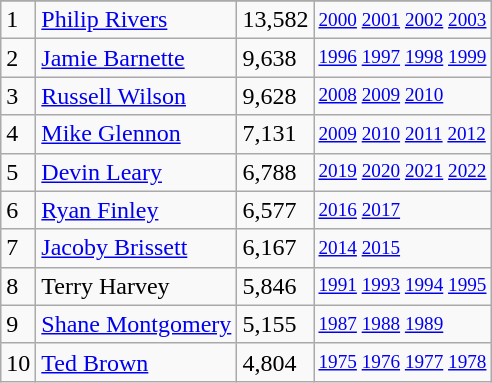<table class="wikitable">
<tr>
</tr>
<tr>
<td>1</td>
<td><a href='#'>Philip Rivers</a></td>
<td><abbr>13,582</abbr></td>
<td style="font-size:80%;"><a href='#'>2000</a> <a href='#'>2001</a> <a href='#'>2002</a> <a href='#'>2003</a></td>
</tr>
<tr>
<td>2</td>
<td><a href='#'>Jamie Barnette</a></td>
<td><abbr>9,638</abbr></td>
<td style="font-size:80%;"><a href='#'>1996</a> <a href='#'>1997</a> <a href='#'>1998</a> <a href='#'>1999</a></td>
</tr>
<tr>
<td>3</td>
<td><a href='#'>Russell Wilson</a></td>
<td><abbr>9,628</abbr></td>
<td style="font-size:80%;"><a href='#'>2008</a> <a href='#'>2009</a> <a href='#'>2010</a></td>
</tr>
<tr>
<td>4</td>
<td><a href='#'>Mike Glennon</a></td>
<td><abbr>7,131</abbr></td>
<td style="font-size:80%;"><a href='#'>2009</a> <a href='#'>2010</a> <a href='#'>2011</a> <a href='#'>2012</a></td>
</tr>
<tr>
<td>5</td>
<td><a href='#'>Devin Leary</a></td>
<td><abbr>6,788</abbr></td>
<td style="font-size:80%;"><a href='#'>2019</a> <a href='#'>2020</a> <a href='#'>2021</a> <a href='#'>2022</a></td>
</tr>
<tr>
<td>6</td>
<td><a href='#'>Ryan Finley</a></td>
<td><abbr>6,577</abbr></td>
<td style="font-size:80%;"><a href='#'>2016</a> <a href='#'>2017</a></td>
</tr>
<tr>
<td>7</td>
<td><a href='#'>Jacoby Brissett</a></td>
<td><abbr>6,167</abbr></td>
<td style="font-size:80%;"><a href='#'>2014</a> <a href='#'>2015</a></td>
</tr>
<tr>
<td>8</td>
<td>Terry Harvey</td>
<td><abbr>5,846</abbr></td>
<td style="font-size:80%;"><a href='#'>1991</a> <a href='#'>1993</a> <a href='#'>1994</a> <a href='#'>1995</a></td>
</tr>
<tr>
<td>9</td>
<td><a href='#'>Shane Montgomery</a></td>
<td><abbr>5,155</abbr></td>
<td style="font-size:80%;"><a href='#'>1987</a> <a href='#'>1988</a> <a href='#'>1989</a></td>
</tr>
<tr>
<td>10</td>
<td><a href='#'>Ted Brown</a></td>
<td><abbr>4,804</abbr></td>
<td style="font-size:80%;"><a href='#'>1975</a> <a href='#'>1976</a> <a href='#'>1977</a> <a href='#'>1978</a></td>
</tr>
</table>
